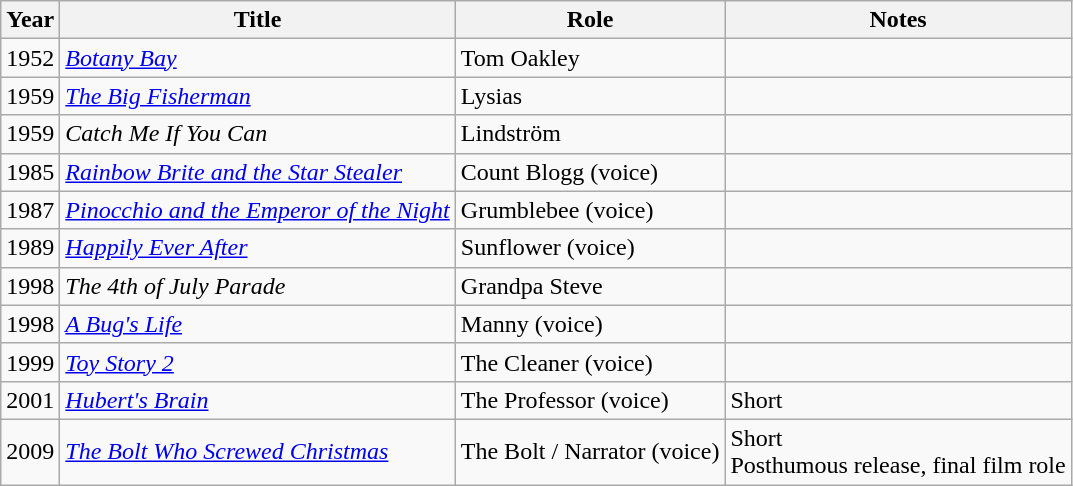<table class="wikitable sortable">
<tr>
<th>Year</th>
<th>Title</th>
<th>Role</th>
<th>Notes</th>
</tr>
<tr>
<td>1952</td>
<td><em><a href='#'>Botany Bay</a></em></td>
<td>Tom Oakley</td>
<td></td>
</tr>
<tr>
<td>1959</td>
<td><em><a href='#'>The Big Fisherman</a></em></td>
<td>Lysias</td>
<td></td>
</tr>
<tr>
<td>1959</td>
<td><em>Catch Me If You Can</em></td>
<td>Lindström</td>
<td></td>
</tr>
<tr>
<td>1985</td>
<td><em><a href='#'>Rainbow Brite and the Star Stealer</a></em></td>
<td>Count Blogg (voice)</td>
<td></td>
</tr>
<tr>
<td>1987</td>
<td><em><a href='#'>Pinocchio and the Emperor of the Night</a></em></td>
<td>Grumblebee (voice)</td>
<td></td>
</tr>
<tr>
<td>1989</td>
<td><em><a href='#'>Happily Ever After</a></em></td>
<td>Sunflower (voice)</td>
<td></td>
</tr>
<tr>
<td>1998</td>
<td><em>The 4th of July Parade</em></td>
<td>Grandpa Steve</td>
<td></td>
</tr>
<tr>
<td>1998</td>
<td><em><a href='#'>A Bug's Life</a></em></td>
<td>Manny (voice)</td>
<td></td>
</tr>
<tr>
<td>1999</td>
<td><em><a href='#'>Toy Story 2</a></em></td>
<td>The Cleaner (voice)</td>
<td></td>
</tr>
<tr>
<td>2001</td>
<td><em><a href='#'>Hubert's Brain</a></em></td>
<td>The Professor (voice)</td>
<td>Short</td>
</tr>
<tr>
<td>2009</td>
<td><em><a href='#'>The Bolt Who Screwed Christmas</a></em></td>
<td>The Bolt / Narrator (voice)</td>
<td>Short<br>Posthumous release, final film role</td>
</tr>
</table>
